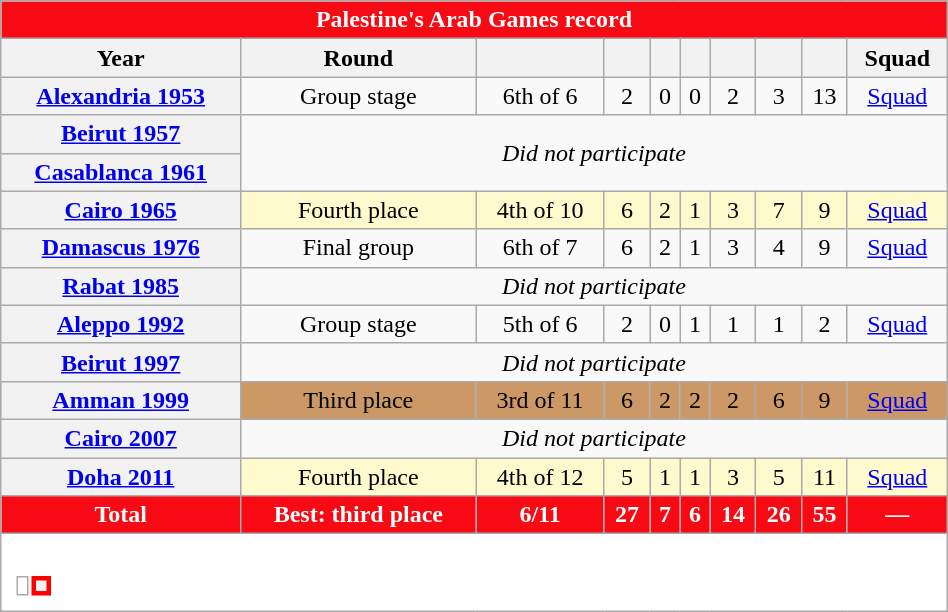<table class="wikitable plainrowheaders" style="min-width:50%; text-align:center;">
<tr>
<th colspan=10 style="color:white; width:80px; background:#F70A13;">Palestine's Arab Games record</th>
</tr>
<tr>
<th scope="col">Year</th>
<th scope="col">Round</th>
<th scope="col"></th>
<th scope="col"></th>
<th scope="col"></th>
<th scope="col"></th>
<th scope="col"></th>
<th scope="col"></th>
<th scope="col"></th>
<th scope="col">Squad</th>
</tr>
<tr>
<th scope="row"> <a href='#'>Alexandria 1953</a></th>
<td>Group stage</td>
<td>6th of 6</td>
<td>2</td>
<td>0</td>
<td>0</td>
<td>2</td>
<td>3</td>
<td>13</td>
<td><a href='#'>Squad</a></td>
</tr>
<tr>
<th scope="row"> <a href='#'>Beirut 1957</a></th>
<td colspan="9" rowspan="2"><em>Did not participate</em></td>
</tr>
<tr>
<th scope="row"> <a href='#'>Casablanca 1961</a></th>
</tr>
<tr style="background:LemonChiffon;">
<th scope="row"> <a href='#'>Cairo 1965</a></th>
<td>Fourth place</td>
<td>4th of 10</td>
<td>6</td>
<td>2</td>
<td>1</td>
<td>3</td>
<td>7</td>
<td>9</td>
<td><a href='#'>Squad</a></td>
</tr>
<tr>
<th scope="row"> <a href='#'>Damascus 1976</a></th>
<td>Final group</td>
<td>6th of 7</td>
<td>6</td>
<td>2</td>
<td>1</td>
<td>3</td>
<td>4</td>
<td>9</td>
<td><a href='#'>Squad</a></td>
</tr>
<tr>
<th scope="row"> <a href='#'>Rabat 1985</a></th>
<td colspan="9"><em>Did not participate</em></td>
</tr>
<tr>
<th scope="row"> <a href='#'>Aleppo 1992</a></th>
<td>Group stage</td>
<td>5th of 6</td>
<td>2</td>
<td>0</td>
<td>1</td>
<td>1</td>
<td>1</td>
<td>2</td>
<td><a href='#'>Squad</a></td>
</tr>
<tr>
<th scope="row"> <a href='#'>Beirut 1997</a></th>
<td colspan="9"><em>Did not participate</em></td>
</tr>
<tr style="background:#cc9966;">
<th scope="row"> <a href='#'>Amman 1999</a></th>
<td>Third place</td>
<td>3rd of 11</td>
<td>6</td>
<td>2</td>
<td>2</td>
<td>2</td>
<td>6</td>
<td>9</td>
<td><a href='#'>Squad</a></td>
</tr>
<tr>
<th scope="row"> <a href='#'>Cairo 2007</a></th>
<td colspan="9"><em>Did not participate</em></td>
</tr>
<tr style="background:LemonChiffon;">
<th scope="row"> <a href='#'>Doha 2011</a></th>
<td>Fourth place</td>
<td>4th of 12</td>
<td>5</td>
<td>1</td>
<td>1</td>
<td>3</td>
<td>5</td>
<td>11</td>
<td><a href='#'>Squad</a></td>
</tr>
<tr>
<th style="color:white; background:#F70A13;">Total</th>
<th style="color:white; background:#F70A13;">Best: third place</th>
<th style="color:white; background:#F70A13;">6/11</th>
<th style="color:white; background:#F70A13;">27</th>
<th style="color:white; background:#F70A13;">7</th>
<th style="color:white; background:#F70A13;">6</th>
<th style="color:white; background:#F70A13;">14</th>
<th style="color:white; background:#F70A13;">26</th>
<th style="color:white; background:#F70A13;">55</th>
<th style="color:white; background:#F70A13;">—</th>
</tr>
<tr>
<td colspan="10" style="background:white;padding:.5em"><br><table>
<tr>
<td></td>
<th style="border: 3px solid red" scope="row"></th>
</tr>
</table>
</td>
</tr>
</table>
